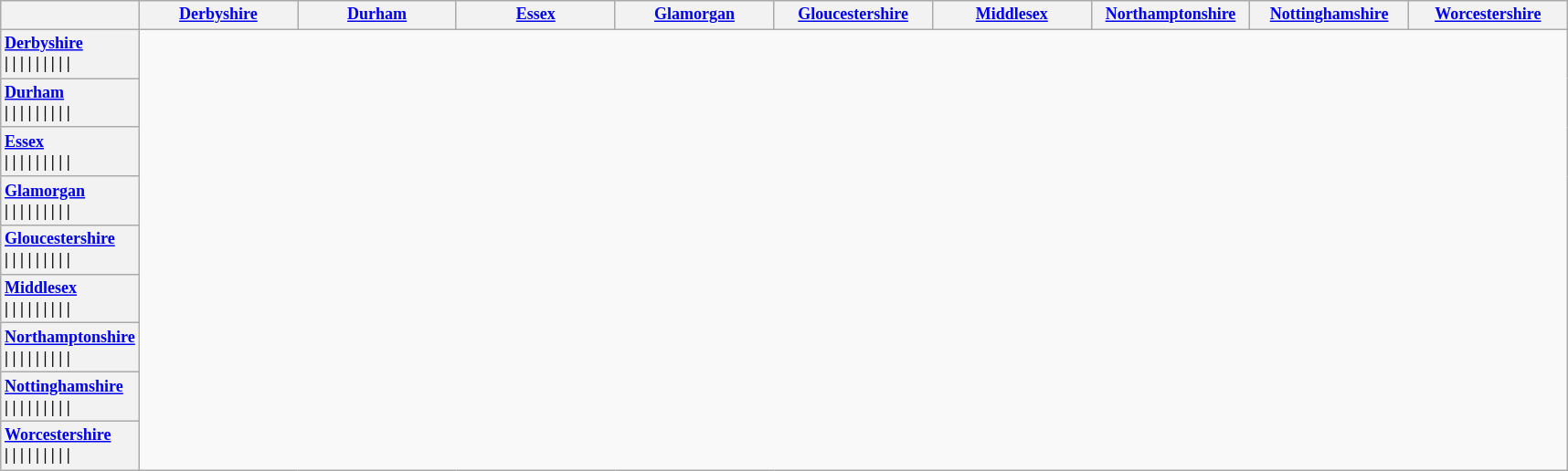<table class="wikitable" style="font-size: 75%; text-align:left;">
<tr>
<th style="width:50px; text-align:center;"></th>
<th width=110><a href='#'>Derbyshire</a></th>
<th width=110><a href='#'>Durham</a></th>
<th width=110><a href='#'>Essex</a></th>
<th width=110><a href='#'>Glamorgan</a></th>
<th width=110><a href='#'>Gloucestershire</a></th>
<th width=110><a href='#'>Middlesex</a></th>
<th width=110><a href='#'>Northamptonshire</a></th>
<th width=110><a href='#'>Nottinghamshire</a></th>
<th width=110><a href='#'>Worcestershire</a></th>
</tr>
<tr>
<th style="text-align:left; border-left:none"><a href='#'>Derbyshire</a><br> | 
 | 
  | 
   | 
   | 
  | 
 | 
  | 
  | </th>
</tr>
<tr>
<th style="text-align:left; border-left:none"><a href='#'>Durham</a><br> | 
 | 
  | 
   | 
   | 
  | 
 | 
  | 
  | </th>
</tr>
<tr>
<th style="text-align:left; border-left:none"><a href='#'>Essex</a><br> | 
 | 
  | 
   | 
   | 
  | 
 | 
  | 
  | </th>
</tr>
<tr>
<th style="text-align:left; border-left:none"><a href='#'>Glamorgan</a><br> | 
 | 
  | 
   | 
   | 
  | 
 | 
  | 
  | </th>
</tr>
<tr>
<th style="text-align:left; border-left:none"><a href='#'>Gloucestershire</a><br> | 
 | 
  | 
   | 
   | 
  | 
 | 
  | 
  | </th>
</tr>
<tr>
<th style="text-align:left; border-left:none"><a href='#'>Middlesex</a><br> | 
 | 
  | 
   | 
   | 
  | 
 | 
  | 
  | </th>
</tr>
<tr>
<th style="text-align:left; border-left:none"><a href='#'>Northamptonshire</a><br> | 
 | 
  | 
   | 
   | 
  | 
 | 
  | 
  | </th>
</tr>
<tr>
<th style="text-align:left; border-left:none"><a href='#'>Nottinghamshire</a><br> | 
 | 
  | 
   | 
   | 
  | 
 | 
  | 
  | </th>
</tr>
<tr>
<th style="text-align:left; border-left:none"><a href='#'>Worcestershire</a><br> | 
 | 
  | 
   | 
   | 
  | 
 | 
  | 
  | </th>
</tr>
</table>
